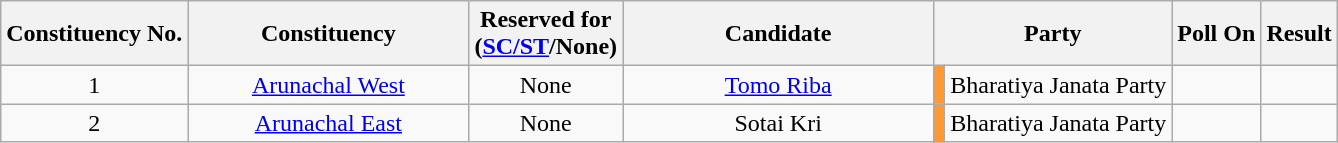<table class="wikitable sortable" style="text-align:center">
<tr>
<th>Constituency No.</th>
<th style="width:180px;">Constituency</th>
<th>Reserved for<br>(<a href='#'>SC/ST</a>/None)</th>
<th style="width:200px;">Candidate</th>
<th colspan="2">Party</th>
<th>Poll On</th>
<th>Result</th>
</tr>
<tr>
<td style="text-align:center;">1</td>
<td><a href='#'>Arunachal West</a></td>
<td>None</td>
<td><a href='#'>Tomo Riba</a></td>
<td bgcolor=#FF9933></td>
<td>Bharatiya Janata Party</td>
<td></td>
<td></td>
</tr>
<tr>
<td style="text-align:center;">2</td>
<td><a href='#'>Arunachal East</a></td>
<td>None</td>
<td>Sotai Kri</td>
<td bgcolor=#FF9933></td>
<td>Bharatiya Janata Party</td>
<td></td>
<td></td>
</tr>
</table>
